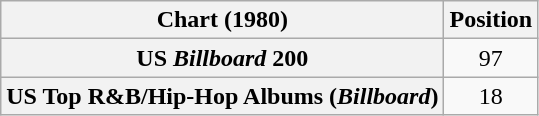<table class="wikitable sortable plainrowheaders" style="text-align:center">
<tr>
<th scope="col">Chart (1980)</th>
<th scope="col">Position</th>
</tr>
<tr>
<th scope="row">US <em>Billboard</em> 200</th>
<td>97</td>
</tr>
<tr>
<th scope="row">US Top R&B/Hip-Hop Albums (<em>Billboard</em>)</th>
<td>18</td>
</tr>
</table>
